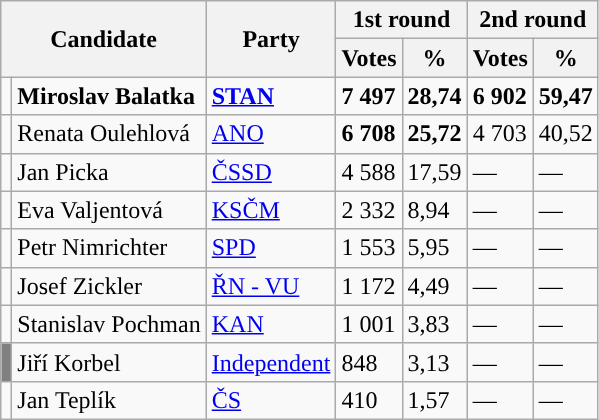<table class="wikitable sortable">
<tr>
<th colspan="2" rowspan="2">Candidate</th>
<th rowspan="2">Party</th>
<th colspan="2">1st round</th>
<th colspan="2">2nd round</th>
</tr>
<tr>
<th>Votes</th>
<th>%</th>
<th>Votes</th>
<th>%</th>
</tr>
<tr>
<td style="background-color:"></td>
<td><strong>Miroslav Balatka</strong></td>
<td><strong><a href='#'>STAN</a></strong></td>
<td><strong>7 497</strong></td>
<td><strong>28,74</strong></td>
<td><strong>6 902</strong></td>
<td><strong>59,47</strong></td>
</tr>
<tr>
<td style="background-color:"></td>
<td>Renata Oulehlová</td>
<td><a href='#'>ANO</a></td>
<td><strong>6 708</strong></td>
<td><strong>25,72</strong></td>
<td>4 703</td>
<td>40,52</td>
</tr>
<tr>
<td style="background-color:"></td>
<td>Jan Picka</td>
<td><a href='#'>ČSSD</a></td>
<td>4 588</td>
<td>17,59</td>
<td>—</td>
<td>—</td>
</tr>
<tr>
<td style="background-color:"></td>
<td>Eva Valjentová</td>
<td><a href='#'>KSČM</a></td>
<td>2 332</td>
<td>8,94</td>
<td>—</td>
<td>—</td>
</tr>
<tr>
<td style="background-color:"></td>
<td>Petr Nimrichter</td>
<td><a href='#'>SPD</a></td>
<td>1 553</td>
<td>5,95</td>
<td>—</td>
<td>—</td>
</tr>
<tr>
<td style="background-color:"></td>
<td>Josef Zickler</td>
<td><a href='#'>ŘN - VU</a></td>
<td>1 172</td>
<td>4,49</td>
<td>—</td>
<td>—</td>
</tr>
<tr>
<td style="background-color:"></td>
<td>Stanislav Pochman</td>
<td><a href='#'>KAN</a></td>
<td>1 001</td>
<td>3,83</td>
<td>—</td>
<td>—</td>
</tr>
<tr>
<td style="background-color:grey"></td>
<td>Jiří Korbel</td>
<td><a href='#'>Independent</a></td>
<td>848</td>
<td>3,13</td>
<td>—</td>
<td>—</td>
</tr>
<tr>
<td style="background-color:"></td>
<td>Jan Teplík</td>
<td><a href='#'>ČS</a></td>
<td>410</td>
<td>1,57</td>
<td>—</td>
<td>—</td>
</tr>
</table>
